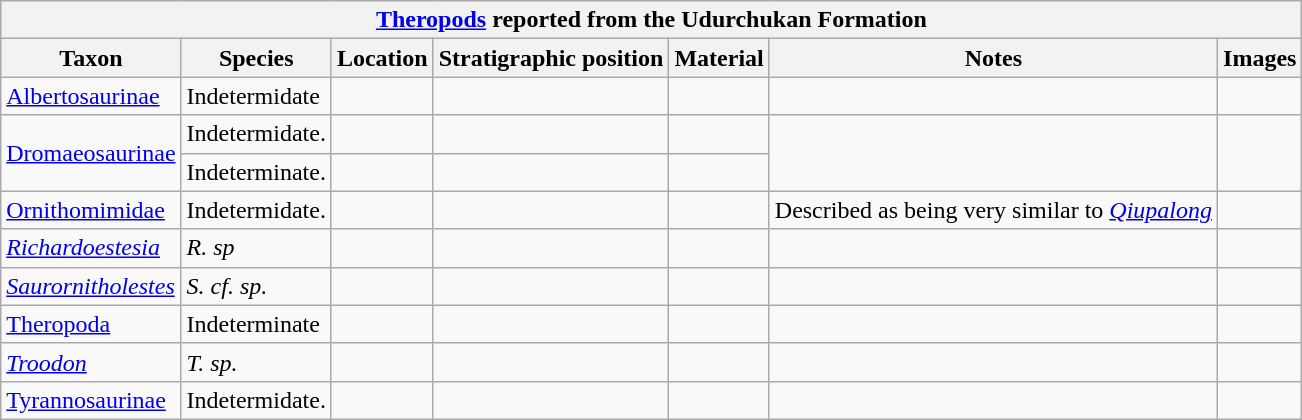<table class="wikitable" align="center">
<tr>
<th colspan="7" align="center"><strong><a href='#'>Theropods</a> reported from the Udurchukan Formation</strong></th>
</tr>
<tr>
<th>Taxon</th>
<th>Species</th>
<th>Location</th>
<th>Stratigraphic position</th>
<th>Material</th>
<th>Notes</th>
<th>Images</th>
</tr>
<tr>
<td><a href='#'>Albertosaurinae</a></td>
<td>Indetermidate</td>
<td></td>
<td></td>
<td></td>
<td></td>
<td></td>
</tr>
<tr>
<td rowspan =2><a href='#'>Dromaeosaurinae</a></td>
<td>Indetermidate.</td>
<td></td>
<td></td>
<td></td>
<td rowspan = 2></td>
<td rowspan = 2></td>
</tr>
<tr>
<td>Indeterminate.</td>
<td></td>
<td></td>
<td></td>
</tr>
<tr>
<td><a href='#'>Ornithomimidae</a></td>
<td>Indetermidate.</td>
<td></td>
<td></td>
<td></td>
<td>Described as being very similar to <em><a href='#'>Qiupalong</a></em></td>
<td></td>
</tr>
<tr>
<td><em><a href='#'>Richardoestesia</a></em></td>
<td><em> R. sp</em></td>
<td></td>
<td></td>
<td></td>
<td></td>
<td></td>
</tr>
<tr>
<td><em><a href='#'>Saurornitholestes</a></em></td>
<td><em>S. cf. sp.</em></td>
<td></td>
<td></td>
<td></td>
<td></td>
<td></td>
</tr>
<tr>
<td><a href='#'>Theropoda</a></td>
<td>Indeterminate</td>
<td></td>
<td></td>
<td></td>
<td></td>
<td></td>
</tr>
<tr>
<td><em><a href='#'>Troodon</a></em></td>
<td><em>T. sp.</em></td>
<td></td>
<td></td>
<td></td>
<td></td>
<td></td>
</tr>
<tr>
<td><a href='#'>Tyrannosaurinae</a></td>
<td>Indetermidate.</td>
<td></td>
<td></td>
<td></td>
<td></td>
<td></td>
</tr>
</table>
